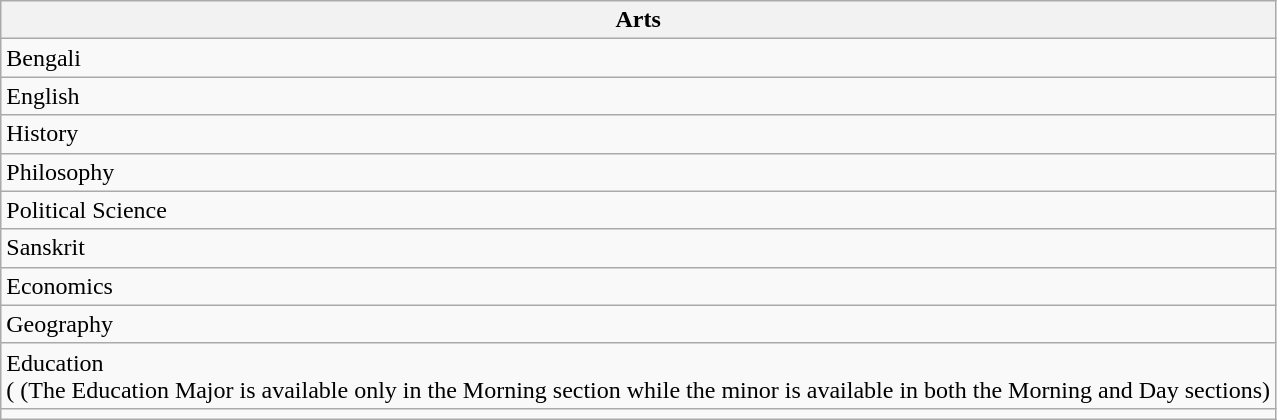<table class="wikitable">
<tr>
<th>Arts</th>
</tr>
<tr>
<td>Bengali</td>
</tr>
<tr>
<td>English</td>
</tr>
<tr>
<td>History</td>
</tr>
<tr>
<td>Philosophy</td>
</tr>
<tr>
<td>Political Science</td>
</tr>
<tr>
<td>Sanskrit</td>
</tr>
<tr>
<td>Economics</td>
</tr>
<tr>
<td>Geography</td>
</tr>
<tr>
<td>Education<br>(
(The Education Major is available only in the Morning section while the minor is available in both the Morning and Day sections)</td>
</tr>
<tr>
<td></td>
</tr>
</table>
